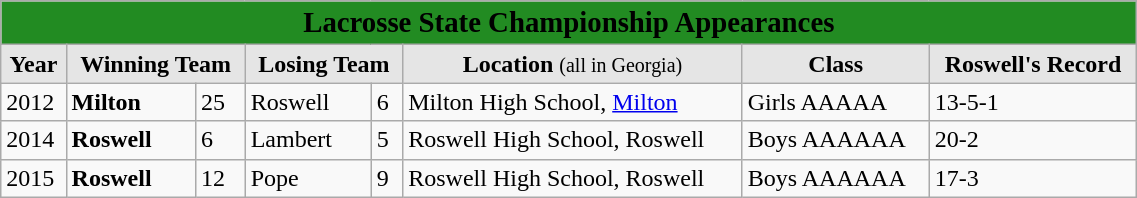<table class="wikitable" width=60%>
<tr>
<td colspan = 8 align=center bgcolor="#228b22"><span><big><strong>Lacrosse State Championship Appearances</strong></big></span></td>
</tr>
<tr>
<td align = center bgcolor="#e5e5e5"><strong>Year</strong></td>
<td colspan = 2 align=center bgcolor="#e5e5e5"><strong>Winning Team</strong></td>
<td colspan = 2 align=center bgcolor="#e5e5e5"><strong>Losing Team</strong></td>
<td align = center bgcolor="#e5e5e5"><strong>Location</strong> <small>(all in Georgia)</small></td>
<td align = center bgcolor="#e5e5e5"><strong>Class</strong></td>
<td align = center bgcolor="#e5e5e5"><strong>Roswell's Record</strong></td>
</tr>
<tr>
<td>2012</td>
<td><strong>Milton</strong></td>
<td>25</td>
<td>Roswell</td>
<td>6</td>
<td>Milton High School, <a href='#'>Milton</a></td>
<td>Girls AAAAA</td>
<td>13-5-1</td>
</tr>
<tr>
<td>2014</td>
<td><strong>Roswell</strong></td>
<td>6</td>
<td>Lambert</td>
<td>5</td>
<td>Roswell High School, Roswell</td>
<td>Boys AAAAAA</td>
<td>20-2</td>
</tr>
<tr>
<td>2015</td>
<td><strong>Roswell</strong></td>
<td>12</td>
<td>Pope</td>
<td>9</td>
<td>Roswell High School, Roswell</td>
<td>Boys AAAAAA</td>
<td>17-3</td>
</tr>
</table>
